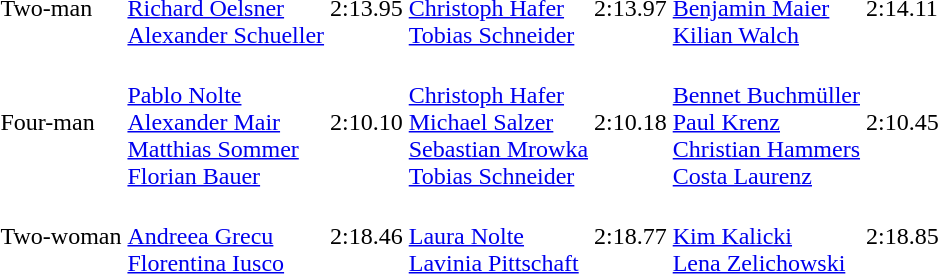<table>
<tr>
<td>Two-man</td>
<td><br><a href='#'>Richard Oelsner</a><br><a href='#'>Alexander Schueller</a></td>
<td>2:13.95</td>
<td><br><a href='#'>Christoph Hafer</a><br><a href='#'>Tobias Schneider</a></td>
<td>2:13.97</td>
<td><br><a href='#'>Benjamin Maier</a><br><a href='#'>Kilian Walch</a></td>
<td>2:14.11</td>
</tr>
<tr>
<td>Four-man</td>
<td><br><a href='#'>Pablo Nolte</a><br><a href='#'>Alexander Mair</a><br><a href='#'>Matthias Sommer</a><br><a href='#'>Florian Bauer</a></td>
<td>2:10.10</td>
<td><br><a href='#'>Christoph Hafer</a><br><a href='#'>Michael Salzer</a><br><a href='#'>Sebastian Mrowka</a><br><a href='#'>Tobias Schneider</a></td>
<td>2:10.18</td>
<td><br><a href='#'>Bennet Buchmüller</a><br><a href='#'>Paul Krenz</a><br><a href='#'>Christian Hammers</a><br><a href='#'>Costa Laurenz</a></td>
<td>2:10.45</td>
</tr>
<tr>
<td>Two-woman</td>
<td><br><a href='#'>Andreea Grecu</a><br><a href='#'>Florentina Iusco</a></td>
<td>2:18.46</td>
<td><br><a href='#'>Laura Nolte</a><br><a href='#'>Lavinia Pittschaft</a></td>
<td>2:18.77</td>
<td><br><a href='#'>Kim Kalicki</a><br><a href='#'>Lena Zelichowski</a></td>
<td>2:18.85</td>
</tr>
</table>
